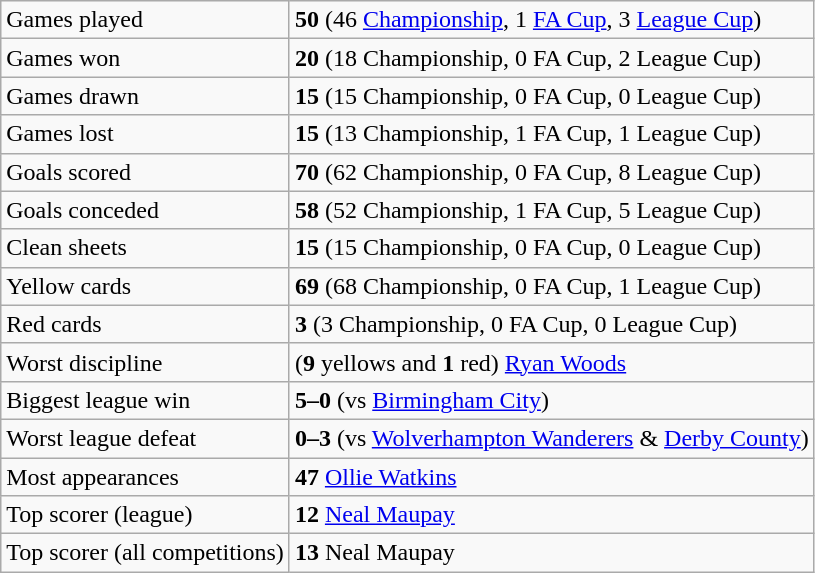<table class="wikitable">
<tr>
<td>Games played</td>
<td><strong>50</strong> (46 <a href='#'>Championship</a>, 1 <a href='#'>FA Cup</a>, 3 <a href='#'>League Cup</a>)</td>
</tr>
<tr>
<td>Games won</td>
<td><strong>20</strong> (18 Championship, 0 FA Cup, 2 League Cup)</td>
</tr>
<tr>
<td>Games drawn</td>
<td><strong>15</strong> (15 Championship, 0 FA Cup, 0 League Cup)</td>
</tr>
<tr>
<td>Games lost</td>
<td><strong>15</strong> (13 Championship, 1 FA Cup, 1 League Cup)</td>
</tr>
<tr>
<td>Goals scored</td>
<td><strong>70</strong> (62 Championship, 0 FA Cup, 8 League Cup)</td>
</tr>
<tr>
<td>Goals conceded</td>
<td><strong>58</strong> (52 Championship, 1 FA Cup, 5 League Cup)</td>
</tr>
<tr>
<td>Clean sheets</td>
<td><strong>15</strong> (15 Championship, 0 FA Cup, 0 League Cup)</td>
</tr>
<tr>
<td>Yellow cards</td>
<td><strong>69</strong> (68 Championship, 0 FA Cup, 1 League Cup)</td>
</tr>
<tr>
<td>Red cards</td>
<td><strong>3</strong> (3 Championship, 0 FA Cup, 0 League Cup)</td>
</tr>
<tr>
<td>Worst discipline</td>
<td>(<strong>9</strong> yellows and <strong>1</strong> red) <a href='#'>Ryan Woods</a></td>
</tr>
<tr>
<td>Biggest league win</td>
<td><strong>5–0</strong> (vs <a href='#'>Birmingham City</a>)</td>
</tr>
<tr>
<td>Worst league defeat</td>
<td><strong>0–3</strong> (vs <a href='#'>Wolverhampton Wanderers</a> & <a href='#'>Derby County</a>)</td>
</tr>
<tr>
<td>Most appearances</td>
<td><strong>47</strong> <a href='#'>Ollie Watkins</a></td>
</tr>
<tr>
<td>Top scorer (league)</td>
<td><strong>12</strong> <a href='#'>Neal Maupay</a></td>
</tr>
<tr>
<td>Top scorer (all competitions)</td>
<td><strong>13</strong> Neal Maupay</td>
</tr>
</table>
